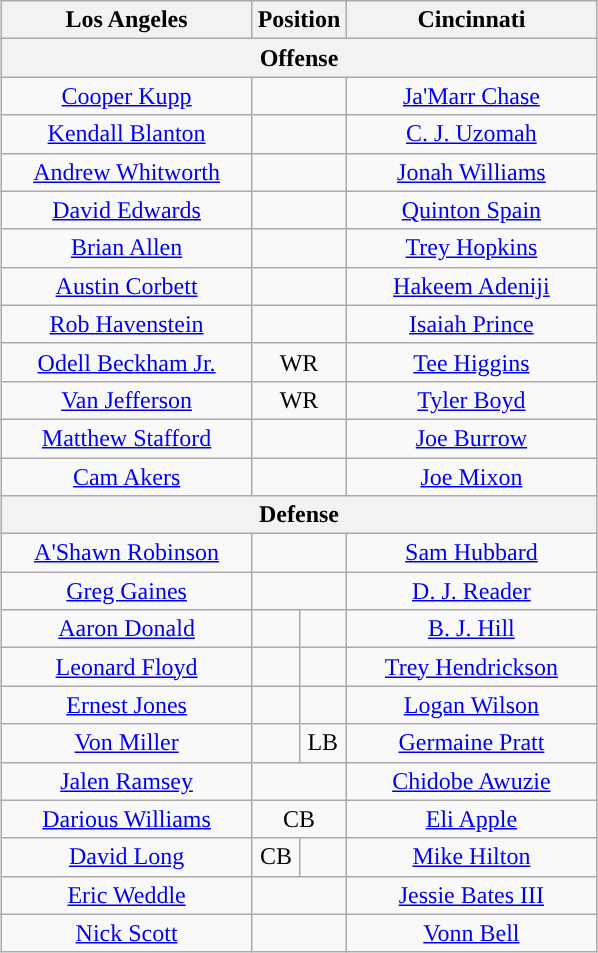<table class="wikitable" style="text-align:center;margin:0 auto">
<tr>
<th style="width:160px;">Los Angeles</th>
<th colspan="2">Position</th>
<th style="width:160px;">Cincinnati</th>
</tr>
<tr>
<th colspan="4">Offense</th>
</tr>
<tr>
<td><a href='#'>Cooper Kupp</a></td>
<td colspan="2"></td>
<td><a href='#'>Ja'Marr Chase</a></td>
</tr>
<tr>
<td><a href='#'>Kendall Blanton</a></td>
<td colspan="2"></td>
<td><a href='#'>C. J. Uzomah</a></td>
</tr>
<tr>
<td><a href='#'>Andrew Whitworth</a></td>
<td colspan="2"></td>
<td><a href='#'>Jonah Williams</a></td>
</tr>
<tr>
<td><a href='#'>David Edwards</a></td>
<td colspan="2"></td>
<td><a href='#'>Quinton Spain</a></td>
</tr>
<tr>
<td><a href='#'>Brian Allen</a></td>
<td colspan="2"></td>
<td><a href='#'>Trey Hopkins</a></td>
</tr>
<tr>
<td><a href='#'>Austin Corbett</a></td>
<td colspan="2"></td>
<td><a href='#'>Hakeem Adeniji</a></td>
</tr>
<tr>
<td><a href='#'>Rob Havenstein</a></td>
<td colspan="2"></td>
<td><a href='#'>Isaiah Prince</a></td>
</tr>
<tr>
<td><a href='#'>Odell Beckham Jr.</a></td>
<td colspan="2">WR</td>
<td><a href='#'>Tee Higgins</a></td>
</tr>
<tr>
<td><a href='#'>Van Jefferson</a></td>
<td colspan="2">WR</td>
<td><a href='#'>Tyler Boyd</a></td>
</tr>
<tr>
<td><a href='#'>Matthew Stafford</a></td>
<td colspan="2"></td>
<td><a href='#'>Joe Burrow</a></td>
</tr>
<tr>
<td><a href='#'>Cam Akers</a></td>
<td colspan="2"></td>
<td><a href='#'>Joe Mixon</a></td>
</tr>
<tr>
<th colspan="4">Defense</th>
</tr>
<tr>
<td><a href='#'>A'Shawn Robinson</a></td>
<td colspan="2"></td>
<td><a href='#'>Sam Hubbard</a></td>
</tr>
<tr>
<td><a href='#'>Greg Gaines</a></td>
<td colspan="2"></td>
<td><a href='#'>D. J. Reader</a></td>
</tr>
<tr>
<td><a href='#'>Aaron Donald</a></td>
<td></td>
<td></td>
<td><a href='#'>B. J. Hill</a></td>
</tr>
<tr>
<td><a href='#'>Leonard Floyd</a></td>
<td></td>
<td></td>
<td><a href='#'>Trey Hendrickson</a></td>
</tr>
<tr>
<td><a href='#'>Ernest Jones</a></td>
<td></td>
<td></td>
<td><a href='#'>Logan Wilson</a></td>
</tr>
<tr>
<td><a href='#'>Von Miller</a></td>
<td></td>
<td>LB</td>
<td><a href='#'>Germaine Pratt</a></td>
</tr>
<tr>
<td><a href='#'>Jalen Ramsey</a></td>
<td colspan="2"></td>
<td><a href='#'>Chidobe Awuzie</a></td>
</tr>
<tr>
<td><a href='#'>Darious Williams</a></td>
<td colspan="2">CB</td>
<td><a href='#'>Eli Apple</a></td>
</tr>
<tr>
<td><a href='#'>David Long</a></td>
<td>CB</td>
<td></td>
<td><a href='#'>Mike Hilton</a></td>
</tr>
<tr>
<td><a href='#'>Eric Weddle</a></td>
<td colspan="2"></td>
<td><a href='#'>Jessie Bates III</a></td>
</tr>
<tr>
<td><a href='#'>Nick Scott</a></td>
<td colspan="2"></td>
<td><a href='#'>Vonn Bell</a></td>
</tr>
</table>
